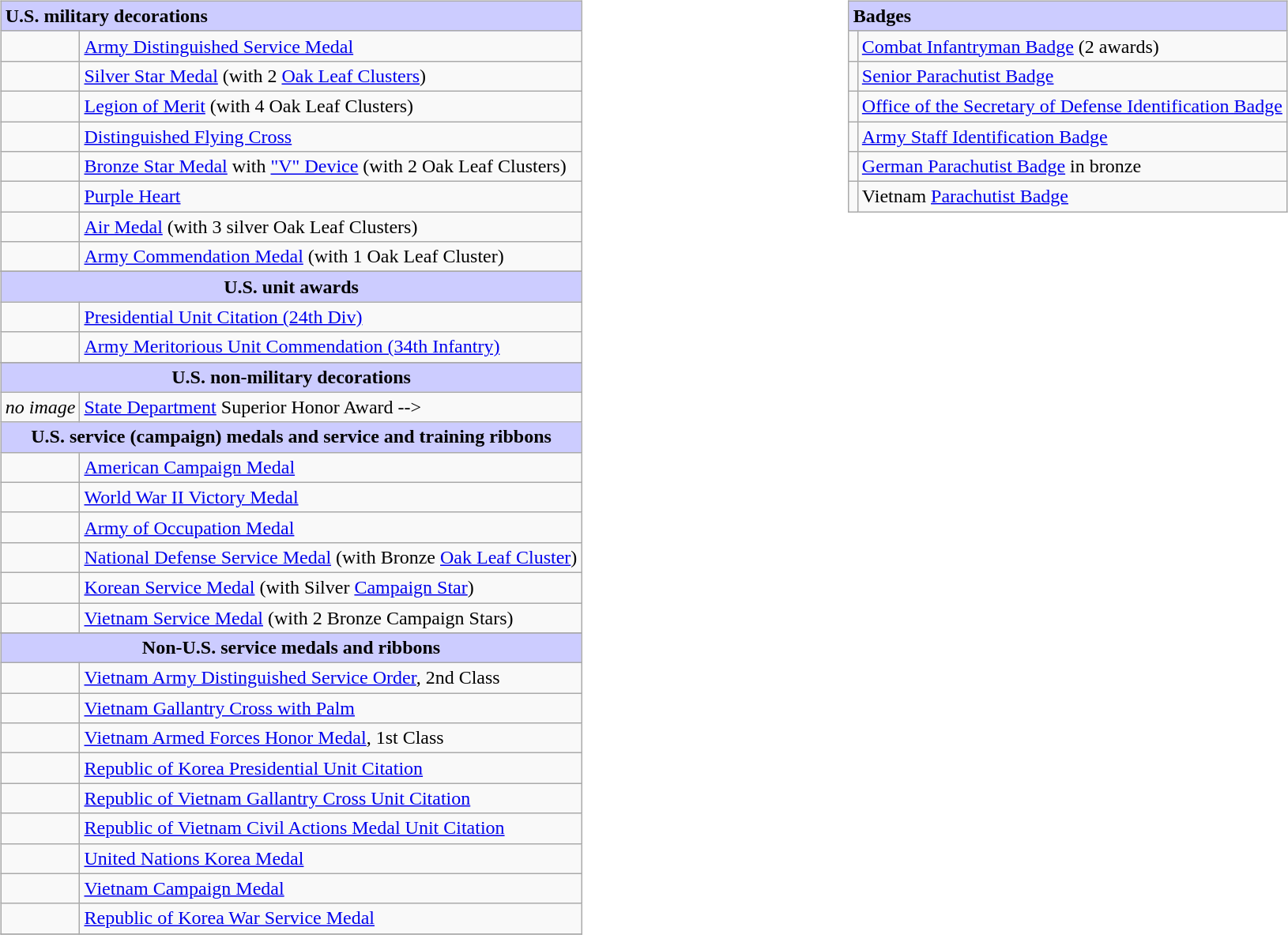<table width="100%">
<tr>
<td valign="top"><br><table class="wikitable">
<tr bgcolor = "#ccccff" align=left>
<td colspan=2><strong>U.S. military decorations</strong></td>
</tr>
<tr>
<td></td>
<td><a href='#'>Army Distinguished Service Medal</a></td>
</tr>
<tr>
<td></td>
<td><a href='#'>Silver Star Medal</a> (with 2 <a href='#'>Oak Leaf Clusters</a>)</td>
</tr>
<tr>
<td></td>
<td><a href='#'>Legion of Merit</a> (with 4 Oak Leaf Clusters)</td>
</tr>
<tr>
<td></td>
<td><a href='#'>Distinguished Flying Cross</a></td>
</tr>
<tr>
<td></td>
<td><a href='#'>Bronze Star Medal</a> with <a href='#'>"V" Device</a> (with 2 Oak Leaf Clusters)</td>
</tr>
<tr>
<td></td>
<td><a href='#'>Purple Heart</a></td>
</tr>
<tr>
<td></td>
<td><a href='#'>Air Medal</a> (with 3 silver Oak Leaf Clusters)</td>
</tr>
<tr>
<td></td>
<td><a href='#'>Army Commendation Medal</a> (with 1 Oak Leaf Cluster)</td>
</tr>
<tr>
</tr>
<tr bgcolor = "#ccccff" align=center>
<td colspan=2><strong>U.S. unit awards</strong></td>
</tr>
<tr>
<td></td>
<td><a href='#'>Presidential Unit Citation (24th Div)</a></td>
</tr>
<tr>
<td></td>
<td><a href='#'>Army Meritorious Unit Commendation (34th Infantry)</a></td>
</tr>
<tr>
</tr>
<tr bgcolor = "#ccccff" align=center>
<td colspan=2><strong>U.S. non-military decorations</strong></td>
</tr>
<tr>
<td><em>no image</em></td>
<td><a href='#'>State Department</a> Superior Honor Award --> </td>
</tr>
<tr bgcolor = "#ccccff" align=center>
<td colspan=2><strong>U.S. service (campaign) medals and service and training ribbons</strong></td>
</tr>
<tr>
<td></td>
<td><a href='#'>American Campaign Medal</a></td>
</tr>
<tr>
<td></td>
<td><a href='#'>World War II Victory Medal</a></td>
</tr>
<tr>
<td></td>
<td><a href='#'>Army of Occupation Medal</a></td>
</tr>
<tr>
<td></td>
<td><a href='#'>National Defense Service Medal</a> (with Bronze <a href='#'>Oak Leaf Cluster</a>)</td>
</tr>
<tr>
<td></td>
<td><a href='#'>Korean Service Medal</a> (with Silver <a href='#'>Campaign Star</a>)</td>
</tr>
<tr>
<td></td>
<td><a href='#'>Vietnam Service Medal</a> (with 2 Bronze Campaign Stars)</td>
</tr>
<tr>
</tr>
<tr bgcolor = "#ccccff" align=center>
<td colspan=2><strong>Non-U.S. service medals and ribbons</strong></td>
</tr>
<tr>
<td></td>
<td><a href='#'>Vietnam Army Distinguished Service Order</a>, 2nd Class</td>
</tr>
<tr>
<td></td>
<td><a href='#'>Vietnam Gallantry Cross with Palm</a></td>
</tr>
<tr>
<td></td>
<td><a href='#'>Vietnam Armed Forces Honor Medal</a>, 1st Class</td>
</tr>
<tr>
<td></td>
<td><a href='#'>Republic of Korea Presidential Unit Citation</a></td>
</tr>
<tr>
<td></td>
<td><a href='#'>Republic of Vietnam Gallantry Cross Unit Citation</a></td>
</tr>
<tr>
<td></td>
<td><a href='#'>Republic of Vietnam Civil Actions Medal Unit Citation</a></td>
</tr>
<tr>
<td></td>
<td><a href='#'>United Nations Korea Medal</a></td>
</tr>
<tr>
<td></td>
<td><a href='#'>Vietnam Campaign Medal</a></td>
</tr>
<tr>
<td></td>
<td><a href='#'>Republic of Korea War Service Medal</a></td>
</tr>
<tr>
</tr>
</table>
</td>
<td valign="top"><br><table class="wikitable">
<tr bgcolor = "#ccccff" align=left>
<td colspan=2><strong>Badges</strong></td>
</tr>
<tr>
<td align=center></td>
<td><a href='#'>Combat Infantryman Badge</a> (2 awards)</td>
</tr>
<tr>
<td align=center></td>
<td><a href='#'>Senior Parachutist Badge</a></td>
</tr>
<tr>
<td align=center></td>
<td><a href='#'>Office of the Secretary of Defense Identification Badge</a></td>
</tr>
<tr>
<td align=center></td>
<td><a href='#'>Army Staff Identification Badge</a></td>
</tr>
<tr>
<td align=center></td>
<td><a href='#'>German Parachutist Badge</a> in bronze</td>
</tr>
<tr>
<td align=center></td>
<td>Vietnam <a href='#'>Parachutist Badge</a></td>
</tr>
</table>
</td>
</tr>
</table>
